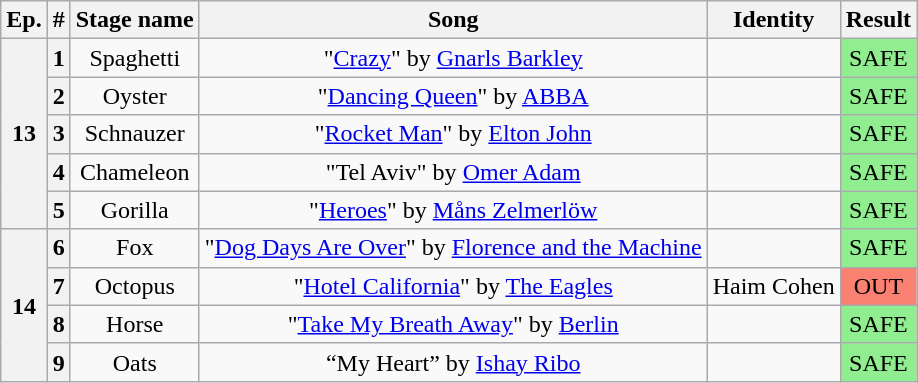<table class="wikitable plainrowheaders" style="text-align: center;">
<tr>
<th>Ep.</th>
<th>#</th>
<th>Stage name</th>
<th>Song</th>
<th>Identity</th>
<th>Result</th>
</tr>
<tr>
<th rowspan="5">13</th>
<th>1</th>
<td>Spaghetti</td>
<td>"<a href='#'>Crazy</a>" by <a href='#'>Gnarls Barkley</a></td>
<td></td>
<td bgcolor="lightgreen">SAFE</td>
</tr>
<tr>
<th>2</th>
<td>Oyster</td>
<td>"<a href='#'>Dancing Queen</a>" by <a href='#'>ABBA</a></td>
<td></td>
<td bgcolor="lightgreen">SAFE</td>
</tr>
<tr>
<th>3</th>
<td>Schnauzer</td>
<td>"<a href='#'>Rocket Man</a>" by <a href='#'>Elton John</a></td>
<td></td>
<td bgcolor="lightgreen">SAFE</td>
</tr>
<tr>
<th>4</th>
<td>Chameleon</td>
<td>"Tel Aviv" by <a href='#'>Omer Adam</a></td>
<td></td>
<td bgcolor="lightgreen">SAFE</td>
</tr>
<tr>
<th>5</th>
<td>Gorilla</td>
<td>"<a href='#'>Heroes</a>" by <a href='#'>Måns Zelmerlöw</a></td>
<td></td>
<td bgcolor="lightgreen">SAFE</td>
</tr>
<tr>
<th rowspan="4">14</th>
<th>6</th>
<td>Fox</td>
<td>"<a href='#'>Dog Days Are Over</a>" by <a href='#'>Florence and the Machine</a></td>
<td></td>
<td bgcolor="lightgreen">SAFE</td>
</tr>
<tr>
<th>7</th>
<td>Octopus</td>
<td>"<a href='#'>Hotel California</a>" by <a href='#'>The Eagles</a></td>
<td>Haim Cohen</td>
<td bgcolor="salmon">OUT</td>
</tr>
<tr>
<th>8</th>
<td>Horse</td>
<td>"<a href='#'>Take My Breath Away</a>" by <a href='#'>Berlin</a></td>
<td></td>
<td bgcolor="lightgreen">SAFE</td>
</tr>
<tr>
<th>9</th>
<td>Oats</td>
<td>“My Heart” by <a href='#'>Ishay Ribo</a></td>
<td></td>
<td bgcolor="lightgreen">SAFE</td>
</tr>
</table>
